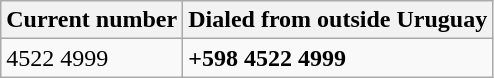<table class="wikitable">
<tr>
<th>Current number</th>
<th>Dialed from outside Uruguay</th>
</tr>
<tr>
<td>4522 4999</td>
<td><strong>+598 4522 4999</strong></td>
</tr>
</table>
